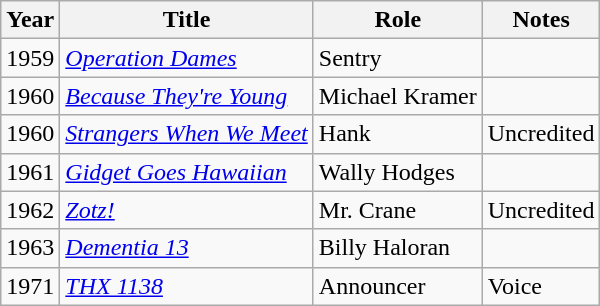<table class="wikitable">
<tr>
<th>Year</th>
<th>Title</th>
<th>Role</th>
<th>Notes</th>
</tr>
<tr>
<td>1959</td>
<td><em><a href='#'>Operation Dames</a></em></td>
<td>Sentry</td>
<td></td>
</tr>
<tr>
<td>1960</td>
<td><em><a href='#'>Because They're Young</a></em></td>
<td>Michael Kramer</td>
<td></td>
</tr>
<tr>
<td>1960</td>
<td><em><a href='#'>Strangers When We Meet</a></em></td>
<td>Hank</td>
<td>Uncredited</td>
</tr>
<tr>
<td>1961</td>
<td><em><a href='#'>Gidget Goes Hawaiian</a></em></td>
<td>Wally Hodges</td>
<td></td>
</tr>
<tr>
<td>1962</td>
<td><em><a href='#'>Zotz!</a></em></td>
<td>Mr. Crane</td>
<td>Uncredited</td>
</tr>
<tr>
<td>1963</td>
<td><em><a href='#'>Dementia 13</a></em></td>
<td>Billy Haloran</td>
<td></td>
</tr>
<tr>
<td>1971</td>
<td><em><a href='#'>THX 1138</a></em></td>
<td>Announcer</td>
<td>Voice</td>
</tr>
</table>
